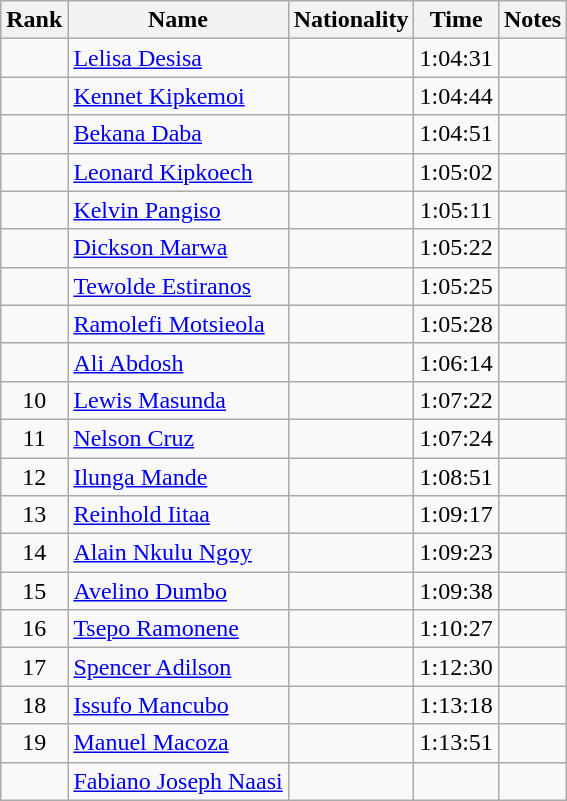<table class="wikitable sortable" style="text-align:center">
<tr>
<th>Rank</th>
<th>Name</th>
<th>Nationality</th>
<th>Time</th>
<th>Notes</th>
</tr>
<tr>
<td></td>
<td align=left><a href='#'>Lelisa Desisa</a></td>
<td align=left></td>
<td>1:04:31</td>
<td></td>
</tr>
<tr>
<td></td>
<td align=left><a href='#'>Kennet Kipkemoi</a></td>
<td align=left></td>
<td>1:04:44</td>
<td></td>
</tr>
<tr>
<td></td>
<td align=left><a href='#'>Bekana Daba</a></td>
<td align=left></td>
<td>1:04:51</td>
<td></td>
</tr>
<tr>
<td></td>
<td align=left><a href='#'>Leonard Kipkoech</a></td>
<td align=left></td>
<td>1:05:02</td>
<td></td>
</tr>
<tr>
<td></td>
<td align=left><a href='#'>Kelvin Pangiso</a></td>
<td align=left></td>
<td>1:05:11</td>
<td></td>
</tr>
<tr>
<td></td>
<td align=left><a href='#'>Dickson Marwa</a></td>
<td align=left></td>
<td>1:05:22</td>
<td></td>
</tr>
<tr>
<td></td>
<td align=left><a href='#'>Tewolde Estiranos</a></td>
<td align=left></td>
<td>1:05:25</td>
<td></td>
</tr>
<tr>
<td></td>
<td align=left><a href='#'>Ramolefi Motsieola</a></td>
<td align=left></td>
<td>1:05:28</td>
<td></td>
</tr>
<tr>
<td></td>
<td align=left><a href='#'>Ali Abdosh</a></td>
<td align=left></td>
<td>1:06:14</td>
<td></td>
</tr>
<tr>
<td>10</td>
<td align=left><a href='#'>Lewis Masunda</a></td>
<td align=left></td>
<td>1:07:22</td>
<td></td>
</tr>
<tr>
<td>11</td>
<td align=left><a href='#'>Nelson Cruz</a></td>
<td align=left></td>
<td>1:07:24</td>
<td></td>
</tr>
<tr>
<td>12</td>
<td align=left><a href='#'>Ilunga Mande</a></td>
<td align=left></td>
<td>1:08:51</td>
<td></td>
</tr>
<tr>
<td>13</td>
<td align=left><a href='#'>Reinhold Iitaa</a></td>
<td align=left></td>
<td>1:09:17</td>
<td></td>
</tr>
<tr>
<td>14</td>
<td align=left><a href='#'>Alain Nkulu Ngoy</a></td>
<td align=left></td>
<td>1:09:23</td>
<td></td>
</tr>
<tr>
<td>15</td>
<td align=left><a href='#'>Avelino Dumbo</a></td>
<td align=left></td>
<td>1:09:38</td>
<td></td>
</tr>
<tr>
<td>16</td>
<td align=left><a href='#'>Tsepo Ramonene</a></td>
<td align=left></td>
<td>1:10:27</td>
<td></td>
</tr>
<tr>
<td>17</td>
<td align=left><a href='#'>Spencer Adilson</a></td>
<td align=left></td>
<td>1:12:30</td>
<td></td>
</tr>
<tr>
<td>18</td>
<td align=left><a href='#'>Issufo Mancubo</a></td>
<td align=left></td>
<td>1:13:18</td>
<td></td>
</tr>
<tr>
<td>19</td>
<td align=left><a href='#'>Manuel Macoza</a></td>
<td align=left></td>
<td>1:13:51</td>
<td></td>
</tr>
<tr>
<td></td>
<td align=left><a href='#'>Fabiano Joseph Naasi</a></td>
<td align=left></td>
<td></td>
<td></td>
</tr>
</table>
